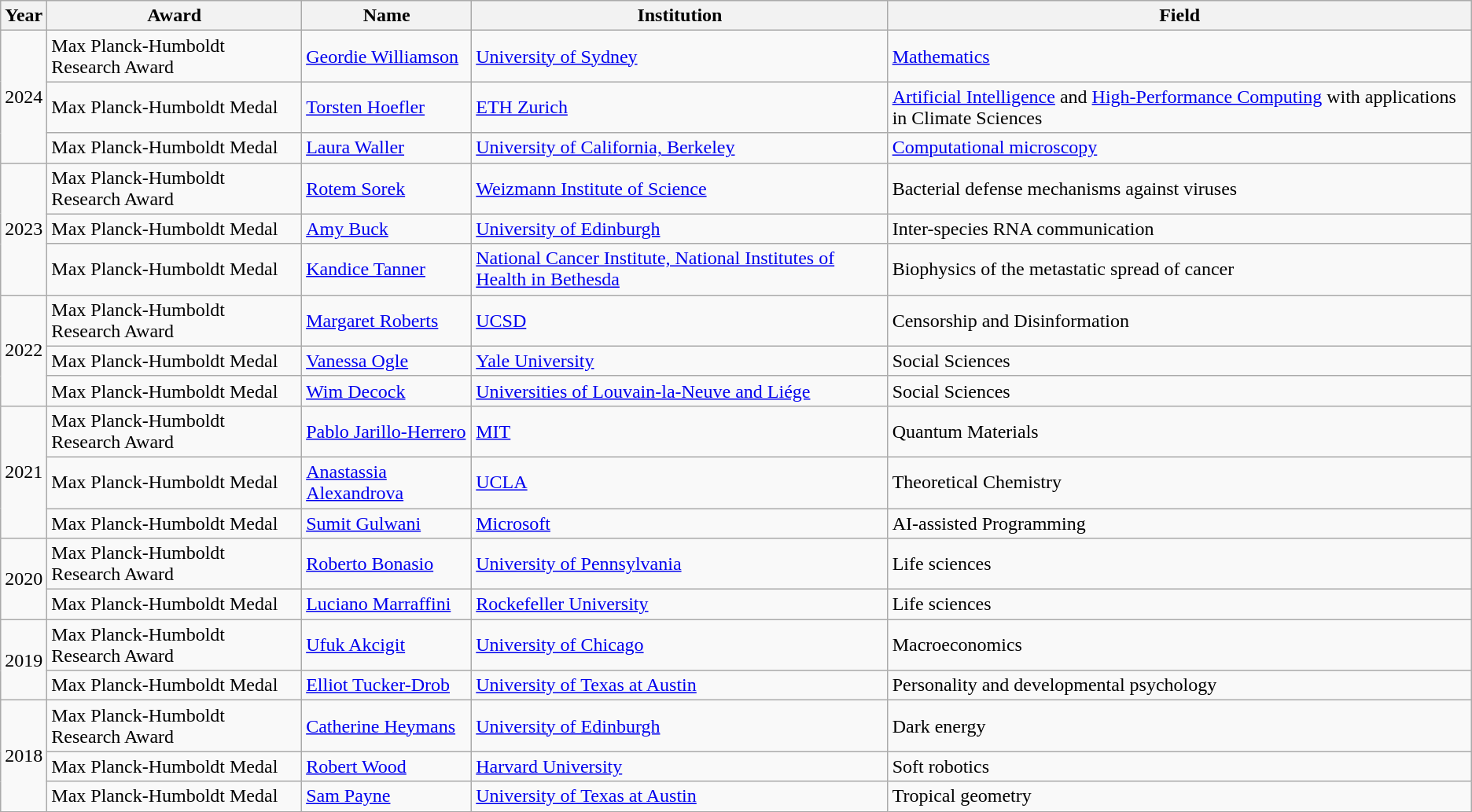<table class="wikitable">
<tr>
<th>Year</th>
<th>Award</th>
<th>Name</th>
<th>Institution</th>
<th>Field</th>
</tr>
<tr>
<td rowspan="3">2024</td>
<td>Max Planck-Humboldt Research Award</td>
<td><a href='#'>Geordie Williamson</a></td>
<td><a href='#'>University of Sydney</a></td>
<td><a href='#'>Mathematics</a></td>
</tr>
<tr>
<td>Max Planck-Humboldt Medal</td>
<td><a href='#'>Torsten Hoefler</a></td>
<td><a href='#'>ETH Zurich</a></td>
<td><a href='#'>Artificial Intelligence</a> and <a href='#'>High-Performance Computing</a> with applications in Climate Sciences</td>
</tr>
<tr>
<td>Max Planck-Humboldt Medal</td>
<td><a href='#'>Laura Waller</a></td>
<td><a href='#'>University of California, Berkeley</a></td>
<td><a href='#'>Computational microscopy</a></td>
</tr>
<tr>
<td rowspan="3">2023</td>
<td>Max Planck-Humboldt Research Award</td>
<td><a href='#'>Rotem Sorek</a></td>
<td><a href='#'>Weizmann Institute of Science</a></td>
<td>Bacterial defense mechanisms against viruses</td>
</tr>
<tr>
<td>Max Planck-Humboldt Medal</td>
<td><a href='#'>Amy Buck</a></td>
<td><a href='#'>University of Edinburgh</a></td>
<td>Inter-species RNA communication</td>
</tr>
<tr>
<td>Max Planck-Humboldt Medal</td>
<td><a href='#'>Kandice Tanner</a></td>
<td><a href='#'>National Cancer Institute, National Institutes of Health in Bethesda</a></td>
<td>Biophysics of the metastatic spread of cancer</td>
</tr>
<tr>
<td rowspan="3">2022</td>
<td>Max Planck-Humboldt Research Award</td>
<td><a href='#'>Margaret Roberts</a></td>
<td><a href='#'>UCSD</a></td>
<td>Censorship and Disinformation</td>
</tr>
<tr>
<td>Max Planck-Humboldt Medal</td>
<td><a href='#'>Vanessa Ogle</a></td>
<td><a href='#'>Yale University</a></td>
<td>Social Sciences</td>
</tr>
<tr>
<td>Max Planck-Humboldt Medal</td>
<td><a href='#'>Wim Decock</a></td>
<td><a href='#'>Universities of Louvain-la-Neuve and Liége</a></td>
<td>Social Sciences</td>
</tr>
<tr>
<td rowspan="3">2021</td>
<td>Max Planck-Humboldt Research Award</td>
<td><a href='#'>Pablo Jarillo-Herrero</a></td>
<td><a href='#'>MIT</a></td>
<td>Quantum Materials</td>
</tr>
<tr>
<td>Max Planck-Humboldt Medal</td>
<td><a href='#'>Anastassia Alexandrova</a></td>
<td><a href='#'>UCLA</a></td>
<td>Theoretical Chemistry</td>
</tr>
<tr>
<td>Max Planck-Humboldt Medal</td>
<td><a href='#'>Sumit Gulwani</a></td>
<td><a href='#'>Microsoft</a></td>
<td>AI-assisted Programming</td>
</tr>
<tr>
<td rowspan="2">2020</td>
<td>Max Planck-Humboldt Research Award</td>
<td><a href='#'>Roberto Bonasio</a></td>
<td><a href='#'>University of Pennsylvania</a></td>
<td>Life sciences</td>
</tr>
<tr>
<td>Max Planck-Humboldt Medal</td>
<td><a href='#'>Luciano Marraffini</a></td>
<td><a href='#'>Rockefeller University</a></td>
<td>Life sciences</td>
</tr>
<tr>
<td rowspan="2">2019</td>
<td>Max Planck-Humboldt Research Award</td>
<td><a href='#'>Ufuk Akcigit</a></td>
<td><a href='#'>University of Chicago</a></td>
<td>Macroeconomics</td>
</tr>
<tr>
<td>Max Planck-Humboldt Medal</td>
<td><a href='#'>Elliot Tucker-Drob</a></td>
<td><a href='#'>University of Texas at Austin</a></td>
<td>Personality and developmental psychology</td>
</tr>
<tr>
<td rowspan="3">2018</td>
<td>Max Planck-Humboldt Research Award</td>
<td><a href='#'>Catherine Heymans</a></td>
<td><a href='#'>University of Edinburgh</a></td>
<td>Dark energy</td>
</tr>
<tr>
<td>Max Planck-Humboldt Medal</td>
<td><a href='#'>Robert Wood</a></td>
<td><a href='#'>Harvard University</a></td>
<td>Soft robotics</td>
</tr>
<tr>
<td>Max Planck-Humboldt Medal</td>
<td><a href='#'>Sam Payne</a></td>
<td><a href='#'>University of Texas at Austin</a></td>
<td>Tropical geometry</td>
</tr>
</table>
